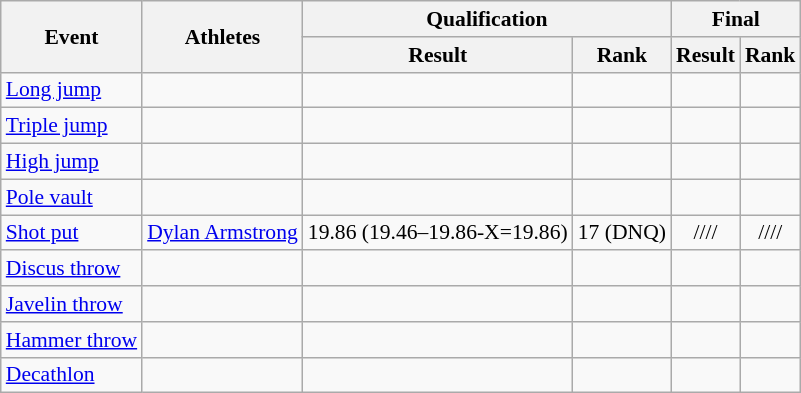<table class="wikitable" border="1" style="font-size:90%">
<tr>
<th rowspan="2">Event</th>
<th rowspan="2">Athletes</th>
<th colspan="2">Qualification</th>
<th colspan="2">Final</th>
</tr>
<tr>
<th>Result</th>
<th>Rank</th>
<th>Result</th>
<th>Rank</th>
</tr>
<tr>
<td><a href='#'>Long jump</a></td>
<td></td>
<td align=center></td>
<td align=center></td>
<td align=center></td>
<td align=center></td>
</tr>
<tr>
<td><a href='#'>Triple jump</a></td>
<td></td>
<td align=center></td>
<td align=center></td>
<td align=center></td>
<td align=center></td>
</tr>
<tr>
<td><a href='#'>High jump</a></td>
<td></td>
<td align=center></td>
<td align=center></td>
<td align=center></td>
<td align=center></td>
</tr>
<tr>
<td><a href='#'>Pole vault</a></td>
<td></td>
<td align=center></td>
<td align=center></td>
<td align=center></td>
<td align=center></td>
</tr>
<tr>
<td><a href='#'>Shot put</a></td>
<td><a href='#'>Dylan Armstrong</a></td>
<td align=center>19.86 (19.46–19.86-X=19.86)</td>
<td align=center>17 (DNQ)</td>
<td align=center>////</td>
<td align=center>////</td>
</tr>
<tr>
<td><a href='#'>Discus throw</a></td>
<td></td>
<td align=center></td>
<td align=center></td>
<td align=center></td>
<td align=center></td>
</tr>
<tr>
<td><a href='#'>Javelin throw</a></td>
<td></td>
<td align=center></td>
<td align=center></td>
<td align=center></td>
<td align=center></td>
</tr>
<tr>
<td><a href='#'>Hammer throw</a></td>
<td></td>
<td align=center></td>
<td align=center></td>
<td align=center></td>
<td align=center></td>
</tr>
<tr>
<td><a href='#'>Decathlon</a></td>
<td></td>
<td align=center></td>
<td align=center></td>
<td align=center></td>
<td align=center></td>
</tr>
</table>
